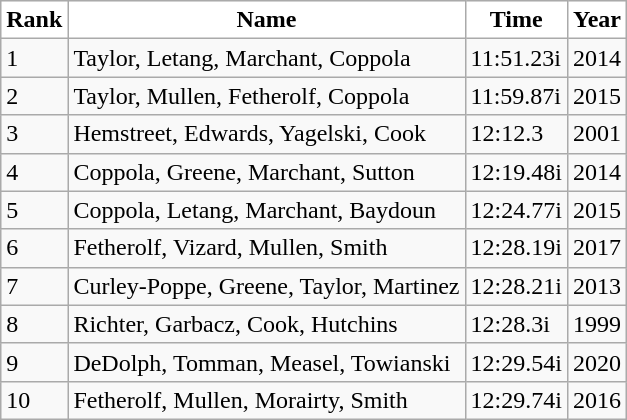<table class="wikitable">
<tr>
<th style="background:white">Rank</th>
<th style="background:white">Name</th>
<th style="background:white">Time</th>
<th style="background:white">Year</th>
</tr>
<tr>
<td>1</td>
<td>Taylor, Letang, Marchant, Coppola</td>
<td>11:51.23i</td>
<td>2014</td>
</tr>
<tr>
<td>2</td>
<td>Taylor, Mullen, Fetherolf, Coppola</td>
<td>11:59.87i</td>
<td>2015</td>
</tr>
<tr>
<td>3</td>
<td>Hemstreet, Edwards, Yagelski, Cook</td>
<td>12:12.3</td>
<td>2001</td>
</tr>
<tr>
<td>4</td>
<td>Coppola, Greene, Marchant, Sutton</td>
<td>12:19.48i</td>
<td>2014</td>
</tr>
<tr>
<td>5</td>
<td>Coppola, Letang, Marchant, Baydoun</td>
<td>12:24.77i</td>
<td>2015</td>
</tr>
<tr>
<td>6</td>
<td>Fetherolf, Vizard, Mullen, Smith</td>
<td>12:28.19i</td>
<td>2017</td>
</tr>
<tr>
<td>7</td>
<td>Curley-Poppe, Greene, Taylor, Martinez</td>
<td>12:28.21i</td>
<td>2013</td>
</tr>
<tr>
<td>8</td>
<td>Richter, Garbacz, Cook, Hutchins</td>
<td>12:28.3i</td>
<td>1999</td>
</tr>
<tr>
<td>9</td>
<td>DeDolph, Tomman, Measel, Towianski</td>
<td>12:29.54i</td>
<td>2020</td>
</tr>
<tr>
<td>10</td>
<td>Fetherolf, Mullen, Morairty, Smith</td>
<td>12:29.74i</td>
<td>2016</td>
</tr>
</table>
